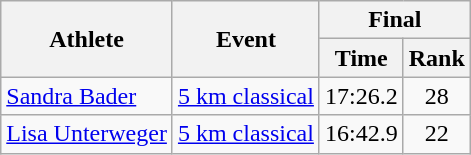<table class="wikitable">
<tr>
<th rowspan="2">Athlete</th>
<th rowspan="2">Event</th>
<th colspan="2">Final</th>
</tr>
<tr>
<th>Time</th>
<th>Rank</th>
</tr>
<tr>
<td rowspan="1"><a href='#'>Sandra Bader</a></td>
<td><a href='#'>5 km classical</a></td>
<td align="center">17:26.2</td>
<td align="center">28</td>
</tr>
<tr>
<td rowspan="1"><a href='#'>Lisa Unterweger</a></td>
<td><a href='#'>5 km classical</a></td>
<td align="center">16:42.9</td>
<td align="center">22</td>
</tr>
</table>
